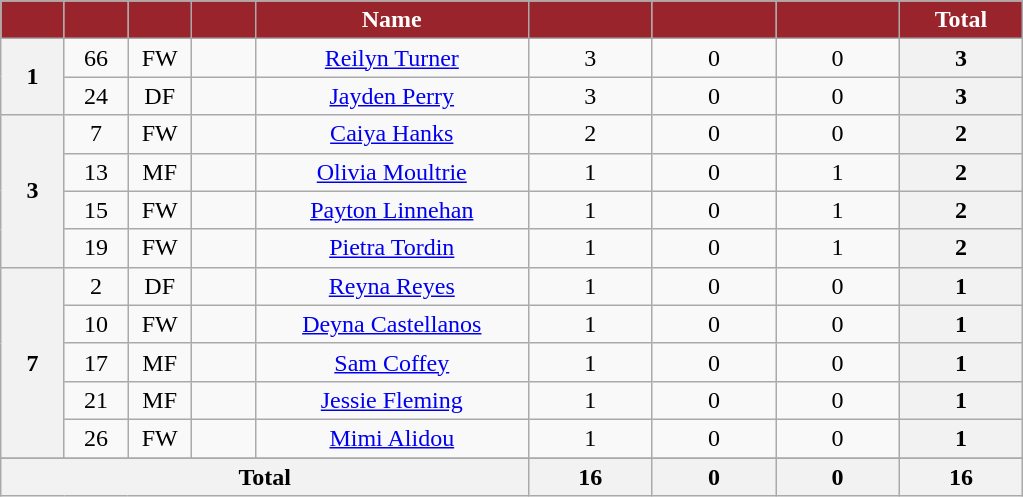<table class="wikitable sortable" style="text-align:center;">
<tr>
<th style="background:#99242B; color:#FFFFFF; width:35px;" scope="col"></th>
<th style="background:#99242B; color:#FFFFFF; width:35px;" scope="col"></th>
<th style="background:#99242B; color:#FFFFFF; width:35px;" scope="col"></th>
<th style="background:#99242B; color:#FFFFFF; width:35px;" scope="col"></th>
<th style="background:#99242B; color:#FFFFFF; width:175px;" scope="col">Name</th>
<th style="background:#99242B; color:#FFFFFF; width:75px;" scope="col"></th>
<th style="background:#99242B; color:#FFFFFF; width:75px;" scope="col"></th>
<th style="background:#99242B; color:#FFFFFF; width:75px;" scope="col"></th>
<th style="background:#99242B; color:#FFFFFF; width:75px;" scope="col">Total</th>
</tr>
<tr>
<th rowspan=2>1</th>
<td>66</td>
<td>FW</td>
<td></td>
<td><a href='#'>Reilyn Turner</a></td>
<td>3</td>
<td>0</td>
<td>0</td>
<th>3</th>
</tr>
<tr>
<td>24</td>
<td>DF</td>
<td></td>
<td><a href='#'>Jayden Perry</a></td>
<td>3</td>
<td>0</td>
<td>0</td>
<th>3</th>
</tr>
<tr>
<th rowspan=4>3</th>
<td>7</td>
<td>FW</td>
<td></td>
<td><a href='#'>Caiya Hanks</a></td>
<td>2</td>
<td>0</td>
<td>0</td>
<th>2</th>
</tr>
<tr>
<td>13</td>
<td>MF</td>
<td></td>
<td><a href='#'>Olivia Moultrie</a></td>
<td>1</td>
<td>0</td>
<td>1</td>
<th>2</th>
</tr>
<tr>
<td>15</td>
<td>FW</td>
<td></td>
<td><a href='#'>Payton Linnehan</a></td>
<td>1</td>
<td>0</td>
<td>1</td>
<th>2</th>
</tr>
<tr>
<td>19</td>
<td>FW</td>
<td></td>
<td><a href='#'>Pietra Tordin</a></td>
<td>1</td>
<td>0</td>
<td>1</td>
<th>2</th>
</tr>
<tr>
<th rowspan=5>7</th>
<td>2</td>
<td>DF</td>
<td></td>
<td><a href='#'>Reyna Reyes</a></td>
<td>1</td>
<td>0</td>
<td>0</td>
<th>1</th>
</tr>
<tr>
<td>10</td>
<td>FW</td>
<td></td>
<td><a href='#'>Deyna Castellanos</a></td>
<td>1</td>
<td>0</td>
<td>0</td>
<th>1</th>
</tr>
<tr>
<td>17</td>
<td>MF</td>
<td></td>
<td><a href='#'>Sam Coffey</a></td>
<td>1</td>
<td>0</td>
<td>0</td>
<th>1</th>
</tr>
<tr>
<td>21</td>
<td>MF</td>
<td></td>
<td><a href='#'>Jessie Fleming</a></td>
<td>1</td>
<td>0</td>
<td>0</td>
<th>1</th>
</tr>
<tr>
<td>26</td>
<td>FW</td>
<td></td>
<td><a href='#'>Mimi Alidou</a></td>
<td>1</td>
<td>0</td>
<td>0</td>
<th>1</th>
</tr>
<tr>
</tr>
<tr>
<th colspan="5" scope="row">Total</th>
<th>16</th>
<th>0</th>
<th>0</th>
<th>16</th>
</tr>
</table>
